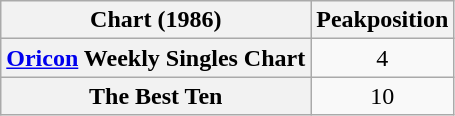<table class="wikitable plainrowheaders" style="text-align:center;">
<tr>
<th>Chart (1986)</th>
<th>Peakposition</th>
</tr>
<tr>
<th scope="row"><a href='#'>Oricon</a> Weekly Singles Chart</th>
<td>4</td>
</tr>
<tr>
<th scope="row">The Best Ten</th>
<td>10</td>
</tr>
</table>
